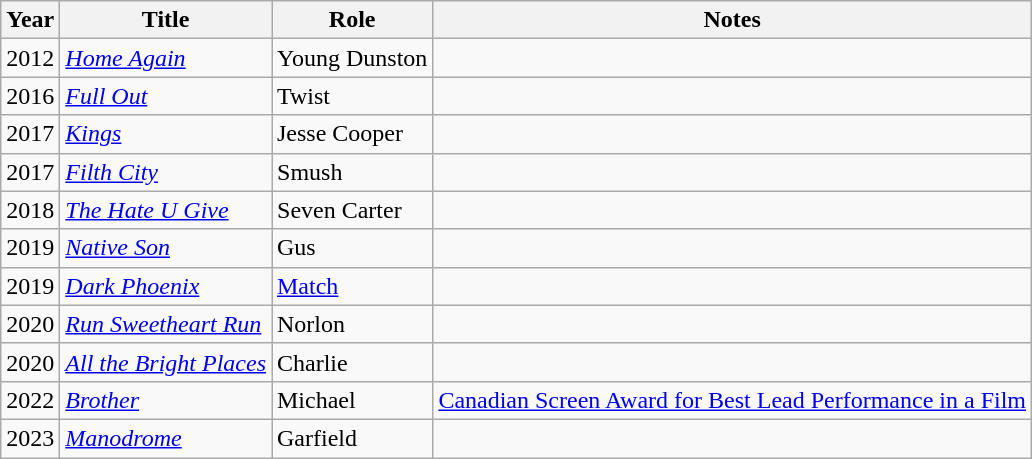<table class="wikitable sortable">
<tr>
<th>Year</th>
<th>Title</th>
<th>Role</th>
<th class="unsortable">Notes</th>
</tr>
<tr>
<td>2012</td>
<td><em><a href='#'>Home Again</a></em></td>
<td>Young Dunston</td>
<td></td>
</tr>
<tr>
<td>2016</td>
<td><em><a href='#'>Full Out</a></em></td>
<td>Twist</td>
<td></td>
</tr>
<tr>
<td>2017</td>
<td><em><a href='#'>Kings</a></em></td>
<td>Jesse Cooper</td>
<td></td>
</tr>
<tr>
<td>2017</td>
<td><em><a href='#'>Filth City</a></em></td>
<td>Smush</td>
<td></td>
</tr>
<tr>
<td>2018</td>
<td data-sort-value="Hate U Give, The"><em><a href='#'>The Hate U Give</a></em></td>
<td>Seven Carter</td>
<td></td>
</tr>
<tr>
<td>2019</td>
<td><em><a href='#'>Native Son</a></em></td>
<td>Gus</td>
<td></td>
</tr>
<tr>
<td>2019</td>
<td><em><a href='#'>Dark Phoenix</a></em></td>
<td><a href='#'>Match</a></td>
<td></td>
</tr>
<tr>
<td>2020</td>
<td><em><a href='#'>Run Sweetheart Run</a></em></td>
<td>Norlon</td>
<td></td>
</tr>
<tr>
<td>2020</td>
<td><em><a href='#'>All the Bright Places</a></em></td>
<td>Charlie</td>
<td></td>
</tr>
<tr>
<td>2022</td>
<td><em><a href='#'>Brother</a></em></td>
<td>Michael</td>
<td><a href='#'>Canadian Screen Award for Best Lead Performance in a Film</a></td>
</tr>
<tr>
<td>2023</td>
<td><em><a href='#'>Manodrome</a></em></td>
<td>Garfield</td>
<td></td>
</tr>
</table>
